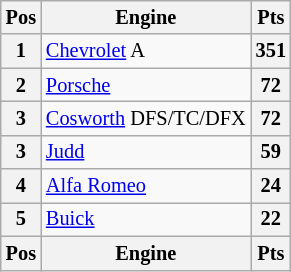<table class="wikitable" style="font-size: 85%;; text-align:center;">
<tr valign="top">
<th valign="middle">Pos</th>
<th valign="middle">Engine</th>
<th valign="middle">Pts</th>
</tr>
<tr>
<th>1</th>
<td align="left"> <a href='#'>Chevrolet</a> A</td>
<th>351</th>
</tr>
<tr>
<th>2</th>
<td align="left"> <a href='#'>Porsche</a></td>
<th>72</th>
</tr>
<tr>
<th>3</th>
<td> <a href='#'>Cosworth</a> DFS/TC/DFX</td>
<th>72</th>
</tr>
<tr>
<th>3</th>
<td align="left"> <a href='#'>Judd</a></td>
<th>59</th>
</tr>
<tr>
<th>4</th>
<td align="left"> <a href='#'>Alfa Romeo</a></td>
<th>24</th>
</tr>
<tr>
<th>5</th>
<td align="left"> <a href='#'>Buick</a></td>
<th>22</th>
</tr>
<tr valign="top">
<th valign="middle">Pos</th>
<th valign="middle">Engine</th>
<th valign="middle">Pts</th>
</tr>
</table>
